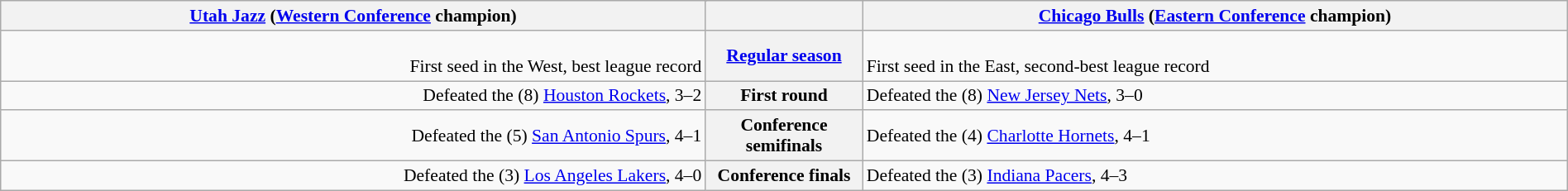<table style="width:100%; font-size:90%" class="wikitable">
<tr valign=top>
<th colspan="2" style="width:45%;"><a href='#'>Utah Jazz</a> (<a href='#'>Western Conference</a> champion)</th>
<th></th>
<th colspan="2" style="width:45%;"><a href='#'>Chicago Bulls</a> (<a href='#'>Eastern Conference</a> champion)</th>
</tr>
<tr>
<td align=right><br>First seed in the West, best league record</td>
<th colspan=2><a href='#'>Regular season</a></th>
<td><br>First seed in the East, second-best league record</td>
</tr>
<tr>
<td align=right>Defeated the (8) <a href='#'>Houston Rockets</a>, 3–2</td>
<th colspan=2>First round</th>
<td>Defeated the (8) <a href='#'>New Jersey Nets</a>, 3–0</td>
</tr>
<tr>
<td align=right>Defeated the (5) <a href='#'>San Antonio Spurs</a>, 4–1</td>
<th colspan=2>Conference semifinals</th>
<td>Defeated the (4) <a href='#'>Charlotte Hornets</a>, 4–1</td>
</tr>
<tr>
<td align=right>Defeated the (3) <a href='#'>Los Angeles Lakers</a>, 4–0</td>
<th colspan=2>Conference finals</th>
<td>Defeated the (3) <a href='#'>Indiana Pacers</a>, 4–3</td>
</tr>
</table>
